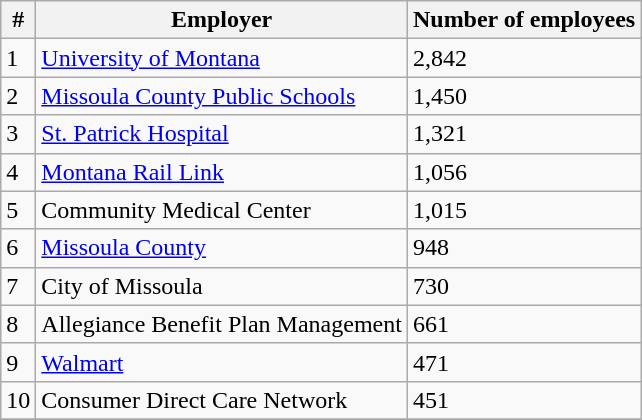<table class="wikitable sortable">
<tr>
<th>#</th>
<th>Employer</th>
<th>Number of employees</th>
</tr>
<tr>
<td>1</td>
<td><a href='#'>University of Montana</a></td>
<td>2,842</td>
</tr>
<tr>
<td>2</td>
<td><a href='#'>Missoula County Public Schools</a></td>
<td>1,450</td>
</tr>
<tr>
<td>3</td>
<td><a href='#'>St. Patrick Hospital</a></td>
<td>1,321</td>
</tr>
<tr>
<td>4</td>
<td><a href='#'>Montana Rail Link</a></td>
<td>1,056</td>
</tr>
<tr>
<td>5</td>
<td>Community Medical Center</td>
<td>1,015</td>
</tr>
<tr>
<td>6</td>
<td><a href='#'>Missoula County</a></td>
<td>948</td>
</tr>
<tr>
<td>7</td>
<td>City of Missoula</td>
<td>730</td>
</tr>
<tr>
<td>8</td>
<td>Allegiance Benefit Plan Management</td>
<td>661</td>
</tr>
<tr>
<td>9</td>
<td><a href='#'>Walmart</a></td>
<td>471</td>
</tr>
<tr>
<td>10</td>
<td>Consumer Direct Care Network</td>
<td>451</td>
</tr>
<tr>
</tr>
</table>
